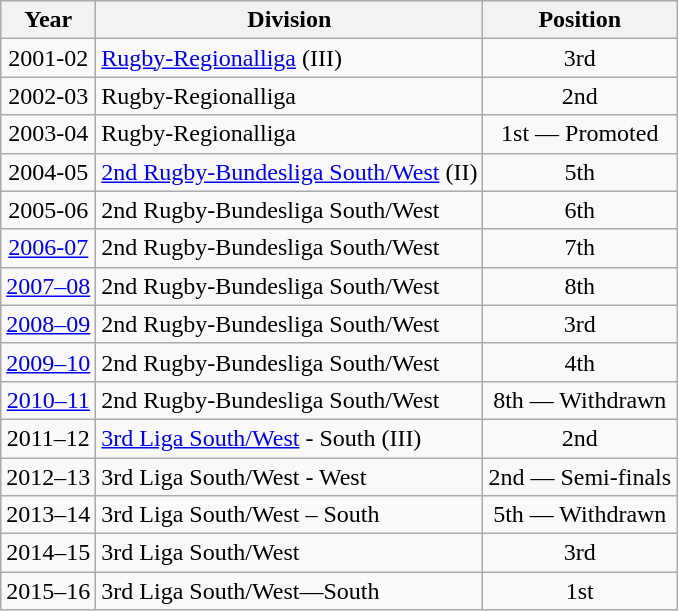<table class="wikitable">
<tr>
<th>Year</th>
<th>Division</th>
<th>Position</th>
</tr>
<tr align="center">
<td>2001-02</td>
<td align="left"><a href='#'>Rugby-Regionalliga</a> (III)</td>
<td>3rd</td>
</tr>
<tr align="center">
<td>2002-03</td>
<td align="left">Rugby-Regionalliga</td>
<td>2nd</td>
</tr>
<tr align="center">
<td>2003-04</td>
<td align="left">Rugby-Regionalliga</td>
<td>1st — Promoted</td>
</tr>
<tr align="center">
<td>2004-05</td>
<td align="left"><a href='#'>2nd Rugby-Bundesliga South/West</a> (II)</td>
<td>5th</td>
</tr>
<tr align="center">
<td>2005-06</td>
<td align="left">2nd Rugby-Bundesliga South/West</td>
<td>6th</td>
</tr>
<tr align="center">
<td><a href='#'>2006-07</a></td>
<td align="left">2nd Rugby-Bundesliga South/West</td>
<td>7th</td>
</tr>
<tr align="center">
<td><a href='#'>2007–08</a></td>
<td align="left">2nd Rugby-Bundesliga South/West</td>
<td>8th</td>
</tr>
<tr align="center">
<td><a href='#'>2008–09</a></td>
<td align="left">2nd Rugby-Bundesliga South/West</td>
<td>3rd</td>
</tr>
<tr align="center">
<td><a href='#'>2009–10</a></td>
<td align="left">2nd Rugby-Bundesliga South/West</td>
<td>4th</td>
</tr>
<tr align="center">
<td><a href='#'>2010–11</a></td>
<td align="left">2nd Rugby-Bundesliga South/West</td>
<td>8th — Withdrawn</td>
</tr>
<tr align="center">
<td>2011–12</td>
<td align="left"><a href='#'>3rd Liga South/West</a> - South (III)</td>
<td>2nd</td>
</tr>
<tr align="center">
<td>2012–13</td>
<td align="left">3rd Liga South/West - West</td>
<td>2nd — Semi-finals</td>
</tr>
<tr align="center">
<td>2013–14</td>
<td align="left">3rd Liga South/West – South</td>
<td>5th — Withdrawn</td>
</tr>
<tr align="center">
<td>2014–15</td>
<td align="left">3rd Liga South/West</td>
<td>3rd</td>
</tr>
<tr align="center">
<td>2015–16</td>
<td align="left">3rd Liga South/West—South</td>
<td>1st</td>
</tr>
</table>
